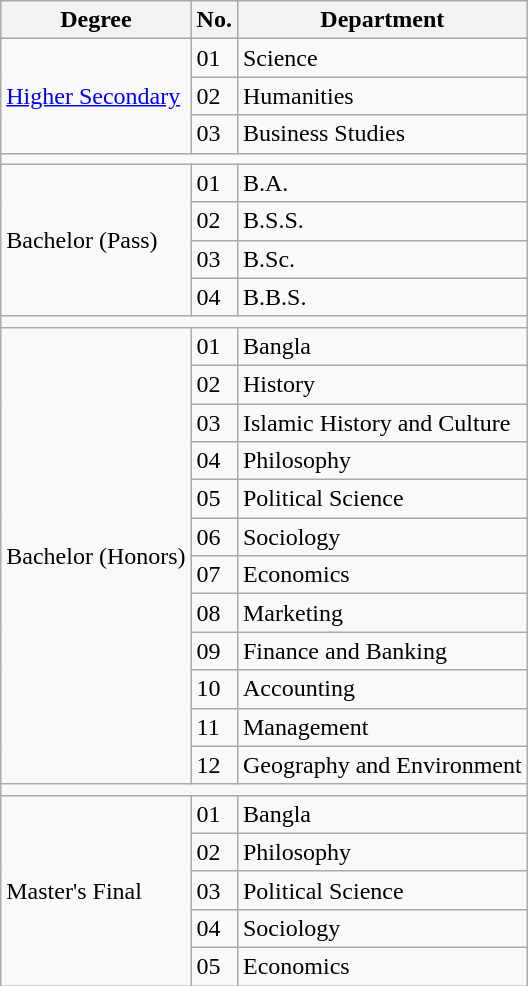<table class ="wikitable sortable">
<tr>
<th>Degree</th>
<th>No.</th>
<th>Department</th>
</tr>
<tr>
<td rowspan="3"><a href='#'>Higher Secondary</a></td>
<td>01</td>
<td>Science</td>
</tr>
<tr>
<td>02</td>
<td>Humanities</td>
</tr>
<tr>
<td>03</td>
<td>Business Studies</td>
</tr>
<tr>
<td colspan="3"></td>
</tr>
<tr>
<td rowspan="4">Bachelor (Pass)</td>
<td>01</td>
<td>B.A.</td>
</tr>
<tr>
<td>02</td>
<td>B.S.S.</td>
</tr>
<tr>
<td>03</td>
<td>B.Sc.</td>
</tr>
<tr>
<td>04</td>
<td>B.B.S.</td>
</tr>
<tr>
<td colspan="3"></td>
</tr>
<tr>
<td rowspan="12">Bachelor (Honors)</td>
<td>01</td>
<td>Bangla</td>
</tr>
<tr>
<td>02</td>
<td>History</td>
</tr>
<tr>
<td>03</td>
<td>Islamic History and Culture</td>
</tr>
<tr>
<td>04</td>
<td>Philosophy</td>
</tr>
<tr>
<td>05</td>
<td>Political Science</td>
</tr>
<tr>
<td>06</td>
<td>Sociology</td>
</tr>
<tr>
<td>07</td>
<td>Economics</td>
</tr>
<tr>
<td>08</td>
<td>Marketing</td>
</tr>
<tr>
<td>09</td>
<td>Finance and Banking</td>
</tr>
<tr>
<td>10</td>
<td>Accounting</td>
</tr>
<tr>
<td>11</td>
<td>Management</td>
</tr>
<tr>
<td>12</td>
<td>Geography and Environment</td>
</tr>
<tr>
<td colspan="3"></td>
</tr>
<tr>
<td rowspan="5">Master's Final</td>
<td>01</td>
<td>Bangla</td>
</tr>
<tr>
<td>02</td>
<td>Philosophy</td>
</tr>
<tr>
<td>03</td>
<td>Political Science</td>
</tr>
<tr>
<td>04</td>
<td>Sociology</td>
</tr>
<tr>
<td>05</td>
<td>Economics</td>
</tr>
</table>
